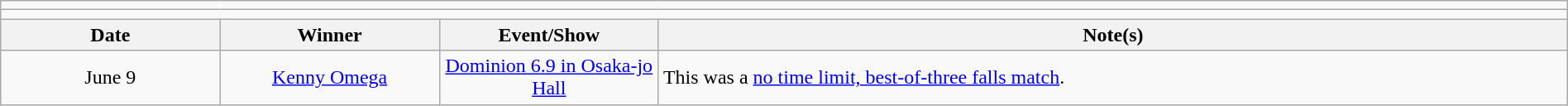<table class="wikitable" style="text-align:center; width:100%;">
<tr>
<td colspan="5"></td>
</tr>
<tr>
<td colspan="5"><strong></strong></td>
</tr>
<tr>
<th width=14%>Date</th>
<th width=14%>Winner</th>
<th width=14%>Event/Show</th>
<th width=58%>Note(s)</th>
</tr>
<tr>
<td>June 9</td>
<td><a href='#'>Kenny Omega</a></td>
<td><a href='#'>Dominion 6.9 in Osaka-jo Hall</a></td>
<td align=left>This was a <a href='#'>no time limit, best-of-three falls match</a>.</td>
</tr>
</table>
